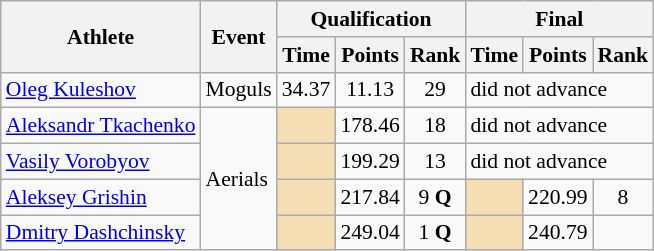<table class="wikitable" style="font-size:90%">
<tr>
<th rowspan="2">Athlete</th>
<th rowspan="2">Event</th>
<th colspan="3">Qualification</th>
<th colspan="3">Final</th>
</tr>
<tr>
<th>Time</th>
<th>Points</th>
<th>Rank</th>
<th>Time</th>
<th>Points</th>
<th>Rank</th>
</tr>
<tr>
<td><a href='#'>Oleg Kuleshov</a></td>
<td>Moguls</td>
<td align="center">34.37</td>
<td align="center">11.13</td>
<td align="center">29</td>
<td colspan="3">did not advance</td>
</tr>
<tr>
<td><a href='#'>Aleksandr Tkachenko</a></td>
<td rowspan="4">Aerials</td>
<td bgcolor="wheat"></td>
<td align="center">178.46</td>
<td align="center">18</td>
<td colspan="3">did not advance</td>
</tr>
<tr>
<td><a href='#'>Vasily Vorobyov</a></td>
<td bgcolor="wheat"></td>
<td align="center">199.29</td>
<td align="center">13</td>
<td colspan="3">did not advance</td>
</tr>
<tr>
<td><a href='#'>Aleksey Grishin</a></td>
<td bgcolor="wheat"></td>
<td align="center">217.84</td>
<td align="center">9 <strong>Q</strong></td>
<td bgcolor="wheat"></td>
<td align="center">220.99</td>
<td align="center">8</td>
</tr>
<tr>
<td><a href='#'>Dmitry Dashchinsky</a></td>
<td bgcolor="wheat"></td>
<td align="center">249.04</td>
<td align="center">1 <strong>Q</strong></td>
<td bgcolor="wheat"></td>
<td align="center">240.79</td>
<td align="center"></td>
</tr>
</table>
